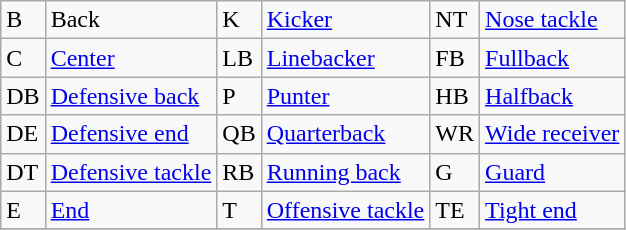<table class="wikitable">
<tr>
<td>B</td>
<td>Back</td>
<td>K</td>
<td><a href='#'>Kicker</a></td>
<td>NT</td>
<td><a href='#'>Nose tackle</a></td>
</tr>
<tr>
<td>C</td>
<td><a href='#'>Center</a></td>
<td>LB</td>
<td><a href='#'>Linebacker</a></td>
<td>FB</td>
<td><a href='#'>Fullback</a></td>
</tr>
<tr>
<td>DB</td>
<td><a href='#'>Defensive back</a></td>
<td>P</td>
<td><a href='#'>Punter</a></td>
<td>HB</td>
<td><a href='#'>Halfback</a></td>
</tr>
<tr>
<td>DE</td>
<td><a href='#'>Defensive end</a></td>
<td>QB</td>
<td><a href='#'>Quarterback</a></td>
<td>WR</td>
<td><a href='#'>Wide receiver</a></td>
</tr>
<tr>
<td>DT</td>
<td><a href='#'>Defensive tackle</a></td>
<td>RB</td>
<td><a href='#'>Running back</a></td>
<td>G</td>
<td><a href='#'>Guard</a></td>
</tr>
<tr>
<td>E</td>
<td><a href='#'>End</a></td>
<td>T</td>
<td><a href='#'>Offensive tackle</a></td>
<td>TE</td>
<td><a href='#'>Tight end</a></td>
</tr>
<tr>
</tr>
</table>
